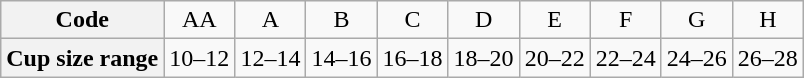<table class="wikitable">
<tr style="text-align:center;">
<th>Code</th>
<td>AA</td>
<td>A</td>
<td>B</td>
<td>C</td>
<td>D</td>
<td>E</td>
<td>F</td>
<td>G</td>
<td>H</td>
</tr>
<tr>
<th>Cup size range</th>
<td>10–12</td>
<td>12–14</td>
<td>14–16</td>
<td>16–18</td>
<td>18–20</td>
<td>20–22</td>
<td>22–24</td>
<td>24–26</td>
<td>26–28</td>
</tr>
</table>
